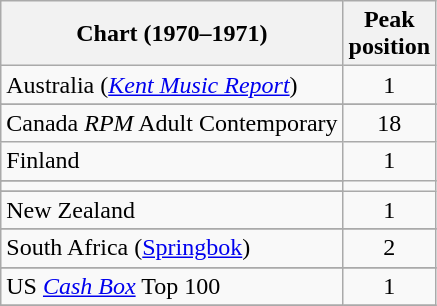<table class="wikitable sortable">
<tr>
<th>Chart (1970–1971)</th>
<th>Peak<br>position</th>
</tr>
<tr>
<td>Australia (<em><a href='#'>Kent Music Report</a></em>)</td>
<td align="center">1</td>
</tr>
<tr>
</tr>
<tr>
</tr>
<tr>
</tr>
<tr>
</tr>
<tr>
<td>Canada <em>RPM</em> Adult Contemporary</td>
<td style="text-align:center;">18</td>
</tr>
<tr>
<td>Finland</td>
<td align="center">1</td>
</tr>
<tr>
</tr>
<tr>
<td></td>
</tr>
<tr>
</tr>
<tr>
<td>New Zealand</td>
<td align="center">1</td>
</tr>
<tr>
</tr>
<tr>
<td>South Africa (<a href='#'>Springbok</a>)</td>
<td align="center">2</td>
</tr>
<tr>
</tr>
<tr>
</tr>
<tr>
</tr>
<tr>
</tr>
<tr>
</tr>
<tr>
<td>US <a href='#'><em>Cash Box</em></a> Top 100</td>
<td align="center">1</td>
</tr>
<tr>
</tr>
</table>
